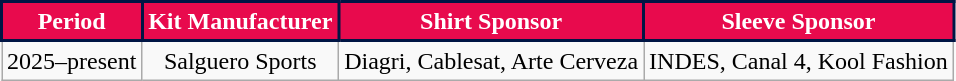<table class="wikitable" style="text-align:center;margin-left:1em;float:center">
<tr>
<th style="background:#E80A4D; color:#FFFFFF; border:2px solid #001544;">Period</th>
<th style="background:#E80A4D; color:#FFFFFF; border:2px solid #001544;"><strong>Kit Manufacturer</strong></th>
<th style="background:#E80A4D; color:#FFFFFF; border:2px solid #001544;"><strong>Shirt Sponsor</strong></th>
<th style="background:#E80A4D; color:#FFFFFF; border:2px solid #001544;"><strong>Sleeve Sponsor</strong></th>
</tr>
<tr>
<td>2025–present</td>
<td>Salguero Sports</td>
<td>Diagri, Cablesat, Arte Cerveza</td>
<td>INDES, Canal 4, Kool Fashion</td>
</tr>
</table>
